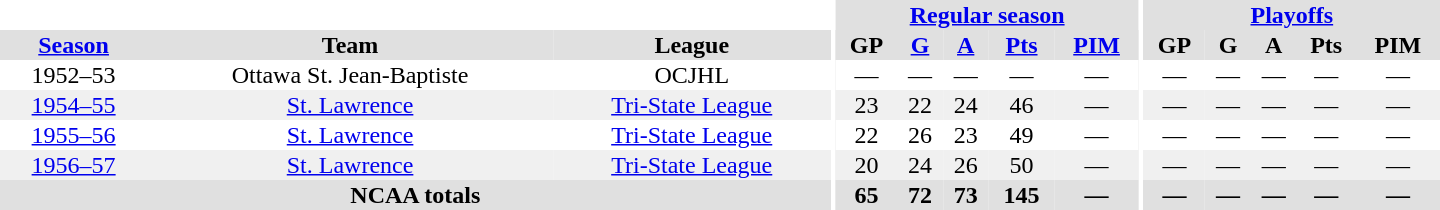<table border="0" cellpadding="1" cellspacing="0" style="text-align:center; width:60em">
<tr bgcolor="#e0e0e0">
<th colspan="3" bgcolor="#ffffff"></th>
<th rowspan="99" bgcolor="#ffffff"></th>
<th colspan="5"><a href='#'>Regular season</a></th>
<th rowspan="99" bgcolor="#ffffff"></th>
<th colspan="5"><a href='#'>Playoffs</a></th>
</tr>
<tr bgcolor="#e0e0e0">
<th><a href='#'>Season</a></th>
<th>Team</th>
<th>League</th>
<th>GP</th>
<th><a href='#'>G</a></th>
<th><a href='#'>A</a></th>
<th><a href='#'>Pts</a></th>
<th><a href='#'>PIM</a></th>
<th>GP</th>
<th>G</th>
<th>A</th>
<th>Pts</th>
<th>PIM</th>
</tr>
<tr>
<td>1952–53</td>
<td>Ottawa St. Jean-Baptiste</td>
<td>OCJHL</td>
<td>—</td>
<td>—</td>
<td>—</td>
<td>—</td>
<td>—</td>
<td>—</td>
<td>—</td>
<td>—</td>
<td>—</td>
<td>—</td>
</tr>
<tr bgcolor="f0f0f0">
<td><a href='#'>1954–55</a></td>
<td><a href='#'>St. Lawrence</a></td>
<td><a href='#'>Tri-State League</a></td>
<td>23</td>
<td>22</td>
<td>24</td>
<td>46</td>
<td>—</td>
<td>—</td>
<td>—</td>
<td>—</td>
<td>—</td>
<td>—</td>
</tr>
<tr>
<td><a href='#'>1955–56</a></td>
<td><a href='#'>St. Lawrence</a></td>
<td><a href='#'>Tri-State League</a></td>
<td>22</td>
<td>26</td>
<td>23</td>
<td>49</td>
<td>—</td>
<td>—</td>
<td>—</td>
<td>—</td>
<td>—</td>
<td>—</td>
</tr>
<tr bgcolor="f0f0f0">
<td><a href='#'>1956–57</a></td>
<td><a href='#'>St. Lawrence</a></td>
<td><a href='#'>Tri-State League</a></td>
<td>20</td>
<td>24</td>
<td>26</td>
<td>50</td>
<td>—</td>
<td>—</td>
<td>—</td>
<td>—</td>
<td>—</td>
<td>—</td>
</tr>
<tr bgcolor="#e0e0e0">
<th colspan="3">NCAA totals</th>
<th>65</th>
<th>72</th>
<th>73</th>
<th>145</th>
<th>—</th>
<th>—</th>
<th>—</th>
<th>—</th>
<th>—</th>
<th>—</th>
</tr>
</table>
